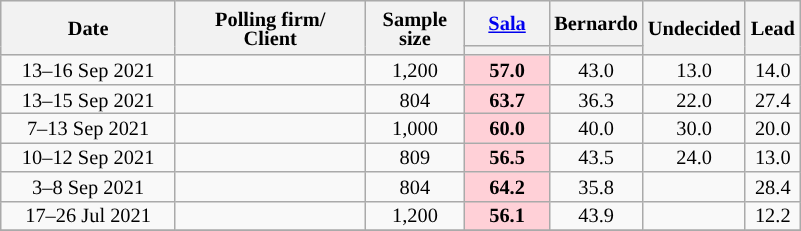<table class=wikitable style="text-align:center;font-size:85%;line-height:13px">
<tr style="height:30px; background-color:#E9E9E9">
<th style="width:110px;" rowspan="2">Date</th>
<th style="width:120px;" rowspan="2">Polling firm/<br>Client</th>
<th style="width:60px;" rowspan="2">Sample size</th>
<th style="width:50px;"><a href='#'>Sala</a></th>
<th style="width:50px;">Bernardo</th>
<th style="width:40px;" rowspan="2">Undecided</th>
<th style="width:30px;" rowspan="2">Lead</th>
</tr>
<tr>
<th style="background:"></th>
<th style="background:"></th>
</tr>
<tr>
<td>13–16 Sep 2021</td>
<td></td>
<td>1,200</td>
<td style="background:#FFD0D7"><strong>57.0</strong></td>
<td>43.0</td>
<td>13.0</td>
<td style="background:">14.0</td>
</tr>
<tr>
<td>13–15 Sep 2021</td>
<td></td>
<td>804</td>
<td style="background:#FFD0D7"><strong>63.7</strong></td>
<td>36.3</td>
<td>22.0</td>
<td style="background:">27.4</td>
</tr>
<tr>
<td>7–13 Sep 2021</td>
<td></td>
<td>1,000</td>
<td style="background:#FFD0D7"><strong>60.0</strong></td>
<td>40.0</td>
<td>30.0</td>
<td style="background:">20.0</td>
</tr>
<tr>
<td>10–12 Sep 2021</td>
<td></td>
<td>809</td>
<td style="background:#FFD0D7"><strong>56.5</strong></td>
<td>43.5</td>
<td>24.0</td>
<td style="background:">13.0</td>
</tr>
<tr>
<td>3–8 Sep 2021</td>
<td></td>
<td>804</td>
<td style="background:#FFD0D7"><strong>64.2</strong></td>
<td>35.8</td>
<td></td>
<td style="background:">28.4</td>
</tr>
<tr>
<td>17–26 Jul 2021</td>
<td></td>
<td>1,200</td>
<td style="background:#FFD0D7"><strong>56.1</strong></td>
<td>43.9</td>
<td></td>
<td style="background:">12.2</td>
</tr>
<tr>
</tr>
</table>
